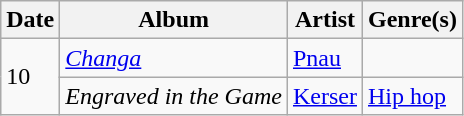<table class="wikitable">
<tr>
<th>Date</th>
<th>Album</th>
<th>Artist</th>
<th>Genre(s)</th>
</tr>
<tr>
<td rowspan="2">10</td>
<td><em><a href='#'>Changa</a></em></td>
<td><a href='#'>Pnau</a></td>
<td></td>
</tr>
<tr>
<td><em>Engraved in the Game</em></td>
<td><a href='#'>Kerser</a></td>
<td><a href='#'>Hip hop</a></td>
</tr>
</table>
